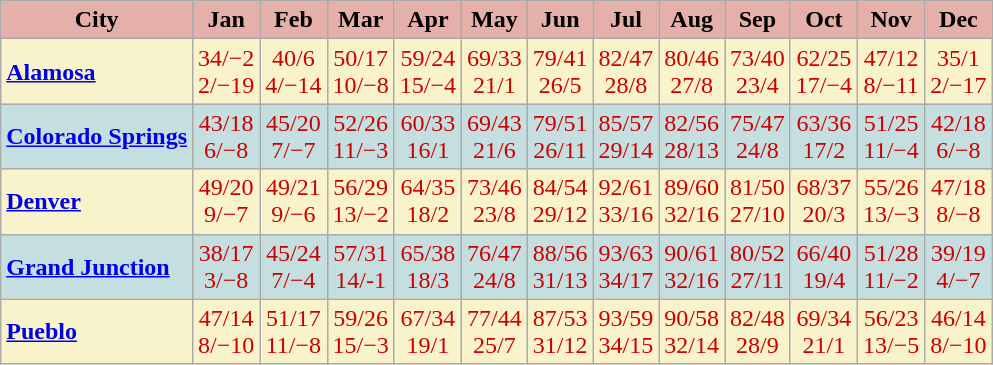<table class="wikitable" "text-align:center; font-size:90%; margin: 1em auto;"|>
<tr>
<th style="background:#e5afaa; color:#000; height:17px;">City</th>
<th style="background:#e5afaa; color:#000;">Jan</th>
<th style="background:#e5afaa; color:#000;">Feb</th>
<th style="background:#e5afaa; color:#000;">Mar</th>
<th style="background:#e5afaa; color:#000;">Apr</th>
<th style="background:#e5afaa; color:#000;">May</th>
<th style="background:#e5afaa; color:#000;">Jun</th>
<th style="background:#e5afaa; color:#000;">Jul</th>
<th style="background:#e5afaa; color:#000;">Aug</th>
<th style="background:#e5afaa; color:#000;">Sep</th>
<th style="background:#e5afaa; color:#000;">Oct</th>
<th style="background:#e5afaa; color:#000;">Nov</th>
<th style="background:#e5afaa; color:#000;">Dec</th>
</tr>
<tr>
<th style="background:#f8f3ca; color:#000; height:16px; text-align:left;"><a href='#'>Alamosa</a></th>
<td style="text-align:center; background:#f8f3ca; color:#C00;">34/−2<br><span>2/−19</span></td>
<td style="text-align:center; background:#f8f3ca; color:#C00;">40/6<br><span>4/−14</span></td>
<td style="text-align:center; background:#f8f3ca; color:#C00;">50/17<br><span>10/−8</span></td>
<td style="text-align:center; background:#f8f3ca; color:#C00;">59/24<br><span>15/−4</span></td>
<td style="text-align:center; background:#f8f3ca; color:#C00;">69/33<br><span>21/1</span></td>
<td style="text-align:center; background:#f8f3ca; color:#C00;">79/41<br><span>26/5</span></td>
<td style="text-align:center; background:#f8f3ca; color:#C00;">82/47<br><span>28/8</span></td>
<td style="text-align:center; background:#f8f3ca; color:#C00;">80/46<br><span>27/8</span></td>
<td style="text-align:center; background:#f8f3ca; color:#C00;">73/40<br><span>23/4</span></td>
<td style="text-align:center; background:#f8f3ca; color:#C00;">62/25<br><span>17/−4</span></td>
<td style="text-align:center; background:#f8f3ca; color:#C00;">47/12<br><span>8/−11</span></td>
<td style="text-align:center; background:#f8f3ca; color:#C00;">35/1<br><span>2/−17</span></td>
</tr>
<tr>
<th style="background:#c5dfe1; color:#000; height:16px; text-align:left;"><a href='#'>Colorado Springs</a></th>
<td style="text-align:center; background:#c5dfe1; color:#C00;">43/18<br><span>6/−8</span></td>
<td style="text-align:center; background:#c5dfe1; color:#C00;">45/20<br><span>7/−7</span></td>
<td style="text-align:center; background:#c5dfe1; color:#C00;">52/26<br><span>11/−3</span></td>
<td style="text-align:center; background:#c5dfe1; color:#C00;">60/33<br><span>16/1</span></td>
<td style="text-align:center; background:#c5dfe1; color:#C00;">69/43<br><span>21/6</span></td>
<td style="text-align:center; background:#c5dfe1; color:#C00;">79/51<br><span>26/11</span></td>
<td style="text-align:center; background:#c5dfe1; color:#C00;">85/57<br><span>29/14</span></td>
<td style="text-align:center; background:#c5dfe1; color:#C00;">82/56<br><span>28/13</span></td>
<td style="text-align:center; background:#c5dfe1; color:#C00;">75/47<br><span>24/8</span></td>
<td style="text-align:center; background:#c5dfe1; color:#C00;">63/36<br><span>17/2</span></td>
<td style="text-align:center; background:#c5dfe1; color:#C00;">51/25<br><span>11/−4</span></td>
<td style="text-align:center; background:#c5dfe1; color:#C00;">42/18<br><span>6/−8</span></td>
</tr>
<tr>
<th style="background:#f8f3ca; color:#000; height:16px; text-align:left;"><a href='#'>Denver</a></th>
<td style="text-align:center; background:#f8f3ca; color:#C00;">49/20<br><span>9/−7</span></td>
<td style="text-align:center; background:#f8f3ca; color:#C00;">49/21<br><span>9/−6</span></td>
<td style="text-align:center; background:#f8f3ca; color:#C00;">56/29<br><span>13/−2</span></td>
<td style="text-align:center; background:#f8f3ca; color:#C00;">64/35<br><span>18/2</span></td>
<td style="text-align:center; background:#f8f3ca; color:#C00;">73/46<br><span>23/8</span></td>
<td style="text-align:center; background:#f8f3ca; color:#C00;">84/54<br><span>29/12</span></td>
<td style="text-align:center; background:#f8f3ca; color:#C00;">92/61<br><span>33/16</span></td>
<td style="text-align:center; background:#f8f3ca; color:#C00;">89/60<br><span>32/16</span></td>
<td style="text-align:center; background:#f8f3ca; color:#C00;">81/50<br><span>27/10</span></td>
<td style="text-align:center; background:#f8f3ca; color:#C00;">68/37<br><span>20/3</span></td>
<td style="text-align:center; background:#f8f3ca; color:#C00;">55/26<br><span>13/−3</span></td>
<td style="text-align:center; background:#f8f3ca; color:#C00;">47/18<br><span>8/−8</span></td>
</tr>
<tr>
<th style="background:#c5dfe1; color:#000; height:16px; text-align:left;"><a href='#'>Grand Junction</a></th>
<td style="text-align:center; background:#c5dfe1; color:#C00;">38/17<br><span>3/−8</span></td>
<td style="text-align:center; background:#c5dfe1; color:#C00;">45/24<br><span>7/−4</span></td>
<td style="text-align:center; background:#c5dfe1; color:#C00;">57/31<br><span>14/-1</span></td>
<td style="text-align:center; background:#c5dfe1; color:#C00;">65/38<br><span>18/3</span></td>
<td style="text-align:center; background:#c5dfe1; color:#C00;">76/47<br><span>24/8</span></td>
<td style="text-align:center; background:#c5dfe1; color:#C00;">88/56<br><span>31/13</span></td>
<td style="text-align:center; background:#c5dfe1; color:#C00;">93/63<br><span>34/17</span></td>
<td style="text-align:center; background:#c5dfe1; color:#C00;">90/61<br><span>32/16</span></td>
<td style="text-align:center; background:#c5dfe1; color:#C00;">80/52<br><span>27/11</span></td>
<td style="text-align:center; background:#c5dfe1; color:#C00;">66/40<br><span>19/4</span></td>
<td style="text-align:center; background:#c5dfe1; color:#C00;">51/28<br><span>11/−2</span></td>
<td style="text-align:center; background:#c5dfe1; color:#C00;">39/19<br><span>4/−7</span></td>
</tr>
<tr>
<th style="background:#f8f3ca; color:#000; height:16px; text-align:left;"><a href='#'>Pueblo</a></th>
<td style="text-align:center; background:#f8f3ca; color:#C00;">47/14<br><span>8/−10</span></td>
<td style="text-align:center; background:#f8f3ca; color:#C00;">51/17<br><span>11/−8</span></td>
<td style="text-align:center; background:#f8f3ca; color:#C00;">59/26<br><span>15/−3</span></td>
<td style="text-align:center; background:#f8f3ca; color:#C00;">67/34<br><span>19/1</span></td>
<td style="text-align:center; background:#f8f3ca; color:#C00;">77/44<br><span>25/7</span></td>
<td style="text-align:center; background:#f8f3ca; color:#C00;">87/53<br><span>31/12</span></td>
<td style="text-align:center; background:#f8f3ca; color:#C00;">93/59<br><span>34/15</span></td>
<td style="text-align:center; background:#f8f3ca; color:#C00;">90/58<br><span>32/14</span></td>
<td style="text-align:center; background:#f8f3ca; color:#C00;">82/48<br><span>28/9</span></td>
<td style="text-align:center; background:#f8f3ca; color:#C00;">69/34<br><span>21/1</span></td>
<td style="text-align:center; background:#f8f3ca; color:#C00;">56/23<br><span>13/−5</span></td>
<td style="text-align:center; background:#f8f3ca; color:#C00;">46/14<br><span>8/−10</span></td>
</tr>
</table>
